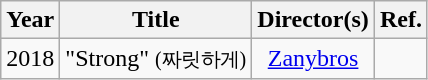<table class="wikitable" style="text-align:center;">
<tr>
<th>Year</th>
<th>Title</th>
<th>Director(s)</th>
<th>Ref.</th>
</tr>
<tr>
<td>2018</td>
<td>"Strong" <small>(짜릿하게)</small></td>
<td><a href='#'>Zanybros</a></td>
<td></td>
</tr>
</table>
